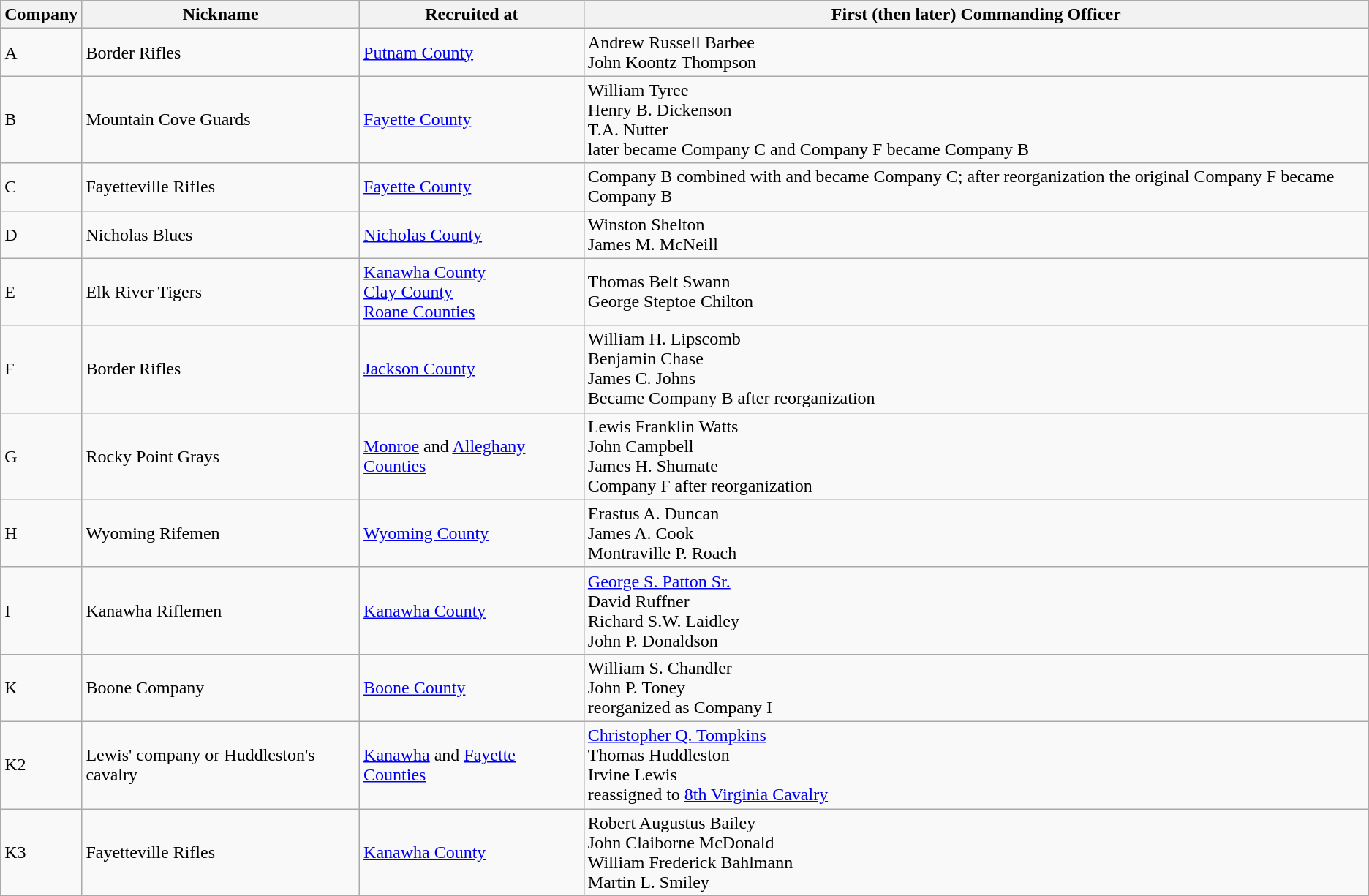<table class="wikitable sortable">
<tr>
<th scope="col">Company</th>
<th scope="col">Nickname</th>
<th scope="col">Recruited at</th>
<th scope="col">First (then later) Commanding Officer</th>
</tr>
<tr>
<td>A</td>
<td>Border Rifles</td>
<td><a href='#'>Putnam County</a></td>
<td>Andrew Russell Barbee<br>John Koontz Thompson</td>
</tr>
<tr>
<td>B</td>
<td>Mountain Cove Guards</td>
<td><a href='#'>Fayette County</a></td>
<td>William Tyree<br>Henry B. Dickenson<br>T.A. Nutter<br>later became Company C and Company F became Company B</td>
</tr>
<tr>
<td>C</td>
<td>Fayetteville Rifles</td>
<td><a href='#'>Fayette County</a></td>
<td>Company B combined with and became Company C; after reorganization the original Company F became Company B</td>
</tr>
<tr>
<td>D</td>
<td>Nicholas Blues</td>
<td><a href='#'>Nicholas County</a></td>
<td>Winston Shelton<br>James M. McNeill</td>
</tr>
<tr>
<td>E</td>
<td>Elk River Tigers</td>
<td><a href='#'>Kanawha County</a><br><a href='#'>Clay County</a><br><a href='#'>Roane Counties</a></td>
<td>Thomas Belt Swann<br>George Steptoe Chilton</td>
</tr>
<tr>
<td>F</td>
<td>Border Rifles</td>
<td><a href='#'>Jackson County</a></td>
<td>William H. Lipscomb<br>Benjamin Chase<br>James C. Johns<br>Became Company B after reorganization</td>
</tr>
<tr>
<td>G</td>
<td>Rocky Point Grays</td>
<td><a href='#'>Monroe</a> and <a href='#'>Alleghany Counties</a></td>
<td>Lewis Franklin Watts<br>John Campbell<br>James H. Shumate<br>Company F after reorganization</td>
</tr>
<tr>
<td>H</td>
<td>Wyoming Rifemen</td>
<td><a href='#'>Wyoming County</a></td>
<td>Erastus A. Duncan<br>James A. Cook<br>Montraville P. Roach</td>
</tr>
<tr>
<td>I</td>
<td>Kanawha Riflemen</td>
<td><a href='#'>Kanawha County</a></td>
<td><a href='#'>George S. Patton Sr.</a><br>David Ruffner<br>Richard S.W. Laidley<br>John P. Donaldson</td>
</tr>
<tr>
<td>K</td>
<td>Boone Company</td>
<td><a href='#'>Boone County</a></td>
<td>William S. Chandler<br>John P. Toney<br>reorganized as Company I</td>
</tr>
<tr>
<td>K2</td>
<td>Lewis' company or Huddleston's cavalry</td>
<td><a href='#'>Kanawha</a> and <a href='#'>Fayette Counties</a></td>
<td><a href='#'>Christopher Q. Tompkins</a><br>Thomas Huddleston<br>Irvine Lewis<br>reassigned to <a href='#'>8th Virginia Cavalry</a></td>
</tr>
<tr>
<td>K3</td>
<td>Fayetteville Rifles</td>
<td><a href='#'>Kanawha County</a></td>
<td>Robert Augustus Bailey<br>John Claiborne McDonald<br>William Frederick Bahlmann<br>Martin L. Smiley</td>
</tr>
</table>
